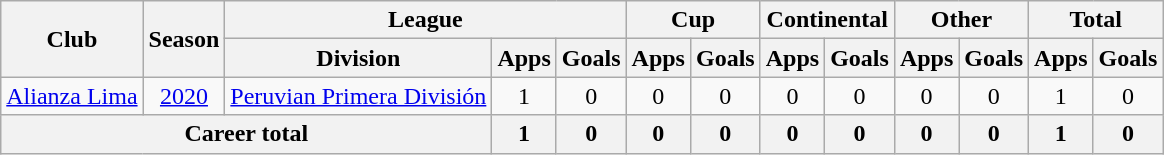<table class="wikitable" style="text-align: center">
<tr>
<th rowspan="2">Club</th>
<th rowspan="2">Season</th>
<th colspan="3">League</th>
<th colspan="2">Cup</th>
<th colspan="2">Continental</th>
<th colspan="2">Other</th>
<th colspan="2">Total</th>
</tr>
<tr>
<th>Division</th>
<th>Apps</th>
<th>Goals</th>
<th>Apps</th>
<th>Goals</th>
<th>Apps</th>
<th>Goals</th>
<th>Apps</th>
<th>Goals</th>
<th>Apps</th>
<th>Goals</th>
</tr>
<tr>
<td><a href='#'>Alianza Lima</a></td>
<td><a href='#'>2020</a></td>
<td><a href='#'>Peruvian Primera División</a></td>
<td>1</td>
<td>0</td>
<td>0</td>
<td>0</td>
<td>0</td>
<td>0</td>
<td>0</td>
<td>0</td>
<td>1</td>
<td>0</td>
</tr>
<tr>
<th colspan="3"><strong>Career total</strong></th>
<th>1</th>
<th>0</th>
<th>0</th>
<th>0</th>
<th>0</th>
<th>0</th>
<th>0</th>
<th>0</th>
<th>1</th>
<th>0</th>
</tr>
</table>
